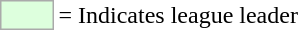<table>
<tr>
<td style="background:#DDFFDD; border:1px solid #aaa; width:2em;"></td>
<td>= Indicates league leader</td>
</tr>
</table>
